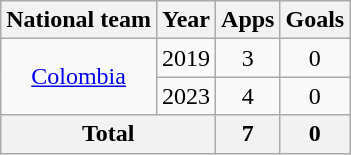<table class=wikitable style=text-align:center>
<tr>
<th>National team</th>
<th>Year</th>
<th>Apps</th>
<th>Goals</th>
</tr>
<tr>
<td rowspan="2"><a href='#'>Colombia</a></td>
<td>2019</td>
<td>3</td>
<td>0</td>
</tr>
<tr>
<td>2023</td>
<td>4</td>
<td>0</td>
</tr>
<tr>
<th colspan="2">Total</th>
<th>7</th>
<th>0</th>
</tr>
</table>
